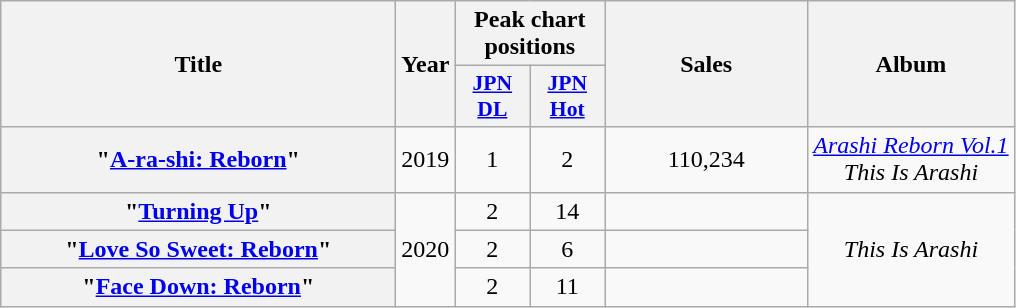<table class="wikitable plainrowheaders" style="text-align: center;" border="1">
<tr>
<th rowspan="2" scope="col" style="width:16em;">Title</th>
<th rowspan="2" scope="col" style="width:1em;">Year</th>
<th colspan="2" scope="col">Peak chart positions</th>
<th rowspan="2" style="width:8em;">Sales</th>
<th rowspan="2" scope="col">Album</th>
</tr>
<tr>
<th scope="col" style="width:3em;font-size:90%;"><a href='#'>JPN<br>DL</a><br></th>
<th scope="col" style="width:3em;font-size:90%;"><a href='#'>JPN<br>Hot</a><br></th>
</tr>
<tr>
<th scope="row">"<a href='#'>A-ra-shi: Reborn</a>"</th>
<td>2019</td>
<td>1</td>
<td>2</td>
<td>110,234</td>
<td><em><a href='#'>Arashi Reborn Vol.1</a></em><br><em>This Is Arashi</em></td>
</tr>
<tr>
<th scope="row">"<a href='#'>Turning Up</a>" </th>
<td rowspan="3">2020</td>
<td>2</td>
<td>14</td>
<td></td>
<td rowspan="3"><em>This Is Arashi</em></td>
</tr>
<tr>
<th scope="row">"<a href='#'>Love So Sweet: Reborn</a>"</th>
<td>2</td>
<td>6</td>
<td></td>
</tr>
<tr>
<th scope="row">"<a href='#'>Face Down: Reborn</a>"</th>
<td>2</td>
<td>11</td>
<td></td>
</tr>
</table>
